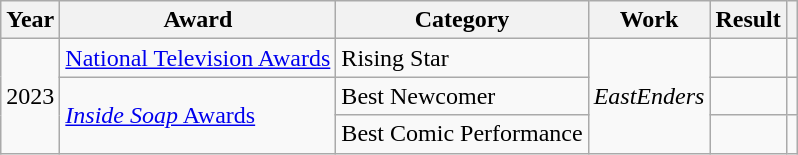<table class="wikitable">
<tr>
<th>Year</th>
<th>Award</th>
<th>Category</th>
<th>Work</th>
<th>Result</th>
<th></th>
</tr>
<tr>
<td rowspan="3">2023</td>
<td><a href='#'>National Television Awards</a></td>
<td>Rising Star</td>
<td rowspan="3"><em>EastEnders</em></td>
<td></td>
<td align="center"></td>
</tr>
<tr>
<td rowspan="2"><a href='#'><em>Inside Soap</em> Awards</a></td>
<td>Best Newcomer</td>
<td></td>
<td align="center"></td>
</tr>
<tr>
<td>Best Comic Performance</td>
<td></td>
<td align="center"></td>
</tr>
</table>
